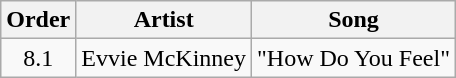<table class="wikitable plainrowheaders" style="text-align: center;">
<tr>
<th>Order</th>
<th>Artist</th>
<th>Song</th>
</tr>
<tr>
<td>8.1</td>
<td>Evvie McKinney</td>
<td>"How Do You Feel"</td>
</tr>
</table>
